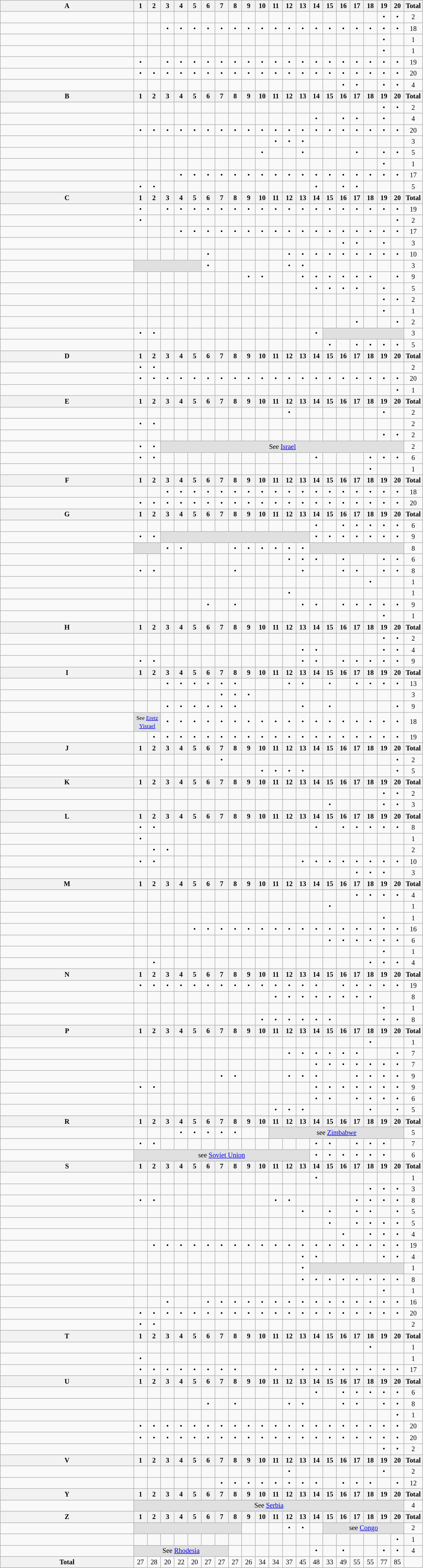<table class="wikitable" style="text-align:center; font-size:85%">
<tr>
<th style="width:18em"><span>A</span></th>
<th style="width:1.5em">1</th>
<th style="width:1.5em">2</th>
<th style="width:1.5em">3</th>
<th style="width:1.5em">4</th>
<th style="width:1.5em">5</th>
<th style="width:1.5em">6</th>
<th style="width:1.5em">7</th>
<th style="width:1.5em">8</th>
<th style="width:1.5em">9</th>
<th style="width:1.5em">10</th>
<th style="width:1.5em">11</th>
<th style="width:1.5em">12</th>
<th style="width:1.5em">13</th>
<th style="width:1.5em">14</th>
<th style="width:1.5em">15</th>
<th style="width:1.5em">16</th>
<th style="width:1.5em">17</th>
<th style="width:1.5em">18</th>
<th style="width:1.5em">19</th>
<th style="width:1.5em">20</th>
<th>Total</th>
</tr>
<tr>
<td align=left></td>
<td></td>
<td></td>
<td></td>
<td></td>
<td></td>
<td></td>
<td></td>
<td></td>
<td></td>
<td></td>
<td></td>
<td></td>
<td></td>
<td></td>
<td></td>
<td></td>
<td></td>
<td></td>
<td>•</td>
<td>•</td>
<td>2</td>
</tr>
<tr>
<td align=left></td>
<td></td>
<td></td>
<td>•</td>
<td>•</td>
<td>•</td>
<td>•</td>
<td>•</td>
<td>•</td>
<td>•</td>
<td>•</td>
<td>•</td>
<td>•</td>
<td>•</td>
<td>•</td>
<td>•</td>
<td>•</td>
<td>•</td>
<td>•</td>
<td>•</td>
<td>•</td>
<td>18</td>
</tr>
<tr>
<td align=left></td>
<td></td>
<td></td>
<td></td>
<td></td>
<td></td>
<td></td>
<td></td>
<td></td>
<td></td>
<td></td>
<td></td>
<td></td>
<td></td>
<td></td>
<td></td>
<td></td>
<td></td>
<td></td>
<td>•</td>
<td></td>
<td>1</td>
</tr>
<tr>
<td align=left></td>
<td></td>
<td></td>
<td></td>
<td></td>
<td></td>
<td></td>
<td></td>
<td></td>
<td></td>
<td></td>
<td></td>
<td></td>
<td></td>
<td></td>
<td></td>
<td></td>
<td></td>
<td></td>
<td>•</td>
<td></td>
<td>1</td>
</tr>
<tr>
<td align=left></td>
<td>•</td>
<td></td>
<td>•</td>
<td>•</td>
<td>•</td>
<td>•</td>
<td>•</td>
<td>•</td>
<td>•</td>
<td>•</td>
<td>•</td>
<td>•</td>
<td>•</td>
<td>•</td>
<td>•</td>
<td>•</td>
<td>•</td>
<td>•</td>
<td>•</td>
<td>•</td>
<td>19</td>
</tr>
<tr>
<td align=left></td>
<td>•</td>
<td>•</td>
<td>•</td>
<td>•</td>
<td>•</td>
<td>•</td>
<td>•</td>
<td>•</td>
<td>•</td>
<td>•</td>
<td>•</td>
<td>•</td>
<td>•</td>
<td>•</td>
<td>•</td>
<td>•</td>
<td>•</td>
<td>•</td>
<td>•</td>
<td>•</td>
<td>20</td>
</tr>
<tr>
<td align=left></td>
<td></td>
<td></td>
<td></td>
<td></td>
<td></td>
<td></td>
<td></td>
<td></td>
<td></td>
<td></td>
<td></td>
<td></td>
<td></td>
<td></td>
<td></td>
<td>•</td>
<td>•</td>
<td></td>
<td>•</td>
<td>•</td>
<td>4</td>
</tr>
<tr>
<th style="width:18em"><span>B</span></th>
<th style="width:1.5em">1</th>
<th style="width:1.5em">2</th>
<th style="width:1.5em">3</th>
<th style="width:1.5em">4</th>
<th style="width:1.5em">5</th>
<th style="width:1.5em">6</th>
<th style="width:1.5em">7</th>
<th style="width:1.5em">8</th>
<th style="width:1.5em">9</th>
<th style="width:1.5em">10</th>
<th style="width:1.5em">11</th>
<th style="width:1.5em">12</th>
<th style="width:1.5em">13</th>
<th style="width:1.5em">14</th>
<th style="width:1.5em">15</th>
<th style="width:1.5em">16</th>
<th style="width:1.5em">17</th>
<th style="width:1.5em">18</th>
<th style="width:1.5em">19</th>
<th style="width:1.5em">20</th>
<th>Total</th>
</tr>
<tr>
<td align=left></td>
<td></td>
<td></td>
<td></td>
<td></td>
<td></td>
<td></td>
<td></td>
<td></td>
<td></td>
<td></td>
<td></td>
<td></td>
<td></td>
<td></td>
<td></td>
<td></td>
<td></td>
<td></td>
<td>•</td>
<td>•</td>
<td>2</td>
</tr>
<tr>
<td align=left></td>
<td></td>
<td></td>
<td></td>
<td></td>
<td></td>
<td></td>
<td></td>
<td></td>
<td></td>
<td></td>
<td></td>
<td></td>
<td></td>
<td>•</td>
<td></td>
<td>•</td>
<td>•</td>
<td></td>
<td>•</td>
<td></td>
<td>4</td>
</tr>
<tr>
<td align=left></td>
<td>•</td>
<td>•</td>
<td>•</td>
<td>•</td>
<td>•</td>
<td>•</td>
<td>•</td>
<td>•</td>
<td>•</td>
<td>•</td>
<td>•</td>
<td>•</td>
<td>•</td>
<td>•</td>
<td>•</td>
<td>•</td>
<td>•</td>
<td>•</td>
<td>•</td>
<td>•</td>
<td>20</td>
</tr>
<tr>
<td align=left></td>
<td></td>
<td></td>
<td></td>
<td></td>
<td></td>
<td></td>
<td></td>
<td></td>
<td></td>
<td></td>
<td>•</td>
<td>•</td>
<td>•</td>
<td></td>
<td></td>
<td></td>
<td></td>
<td></td>
<td></td>
<td></td>
<td>3</td>
</tr>
<tr>
<td align=left></td>
<td></td>
<td></td>
<td></td>
<td></td>
<td></td>
<td></td>
<td></td>
<td></td>
<td></td>
<td>•</td>
<td></td>
<td></td>
<td>•</td>
<td></td>
<td></td>
<td></td>
<td>•</td>
<td></td>
<td>•</td>
<td>•</td>
<td>5</td>
</tr>
<tr>
<td align=left></td>
<td></td>
<td></td>
<td></td>
<td></td>
<td></td>
<td></td>
<td></td>
<td></td>
<td></td>
<td></td>
<td></td>
<td></td>
<td></td>
<td></td>
<td></td>
<td></td>
<td></td>
<td></td>
<td>•</td>
<td></td>
<td>1</td>
</tr>
<tr>
<td align=left></td>
<td></td>
<td></td>
<td></td>
<td>•</td>
<td>•</td>
<td>•</td>
<td>•</td>
<td>•</td>
<td>•</td>
<td>•</td>
<td>•</td>
<td>•</td>
<td>•</td>
<td>•</td>
<td>•</td>
<td>•</td>
<td>•</td>
<td>•</td>
<td>•</td>
<td>•</td>
<td>17</td>
</tr>
<tr>
<td align=left></td>
<td>•</td>
<td>•</td>
<td></td>
<td></td>
<td></td>
<td></td>
<td></td>
<td></td>
<td></td>
<td></td>
<td></td>
<td></td>
<td></td>
<td>•</td>
<td></td>
<td>•</td>
<td>•</td>
<td></td>
<td></td>
<td></td>
<td>5</td>
</tr>
<tr>
<th style="width:18em"><span>C</span></th>
<th style="width:1.5em">1</th>
<th style="width:1.5em">2</th>
<th style="width:1.5em">3</th>
<th style="width:1.5em">4</th>
<th style="width:1.5em">5</th>
<th style="width:1.5em">6</th>
<th style="width:1.5em">7</th>
<th style="width:1.5em">8</th>
<th style="width:1.5em">9</th>
<th style="width:1.5em">10</th>
<th style="width:1.5em">11</th>
<th style="width:1.5em">12</th>
<th style="width:1.5em">13</th>
<th style="width:1.5em">14</th>
<th style="width:1.5em">15</th>
<th style="width:1.5em">16</th>
<th style="width:1.5em">17</th>
<th style="width:1.5em">18</th>
<th style="width:1.5em">19</th>
<th style="width:1.5em">20</th>
<th>Total</th>
</tr>
<tr>
<td align=left></td>
<td>•</td>
<td></td>
<td>•</td>
<td>•</td>
<td>•</td>
<td>•</td>
<td>•</td>
<td>•</td>
<td>•</td>
<td>•</td>
<td>•</td>
<td>•</td>
<td>•</td>
<td>•</td>
<td>•</td>
<td>•</td>
<td>•</td>
<td>•</td>
<td>•</td>
<td>•</td>
<td>19</td>
</tr>
<tr>
<td align=left></td>
<td>•</td>
<td></td>
<td></td>
<td></td>
<td></td>
<td></td>
<td></td>
<td></td>
<td></td>
<td></td>
<td></td>
<td></td>
<td></td>
<td></td>
<td></td>
<td></td>
<td></td>
<td></td>
<td></td>
<td>•</td>
<td>2</td>
</tr>
<tr>
<td align=left></td>
<td></td>
<td></td>
<td></td>
<td>•</td>
<td>•</td>
<td>•</td>
<td>•</td>
<td>•</td>
<td>•</td>
<td>•</td>
<td>•</td>
<td>•</td>
<td>•</td>
<td>•</td>
<td>•</td>
<td>•</td>
<td>•</td>
<td>•</td>
<td>•</td>
<td>•</td>
<td>17</td>
</tr>
<tr>
<td align=left></td>
<td></td>
<td></td>
<td></td>
<td></td>
<td></td>
<td></td>
<td></td>
<td></td>
<td></td>
<td></td>
<td></td>
<td></td>
<td></td>
<td></td>
<td></td>
<td>•</td>
<td>•</td>
<td></td>
<td>•</td>
<td></td>
<td>3</td>
</tr>
<tr>
<td align=left></td>
<td></td>
<td></td>
<td></td>
<td></td>
<td></td>
<td>•</td>
<td></td>
<td></td>
<td></td>
<td></td>
<td></td>
<td>•</td>
<td>•</td>
<td>•</td>
<td>•</td>
<td>•</td>
<td>•</td>
<td>•</td>
<td>•</td>
<td>•</td>
<td>10</td>
</tr>
<tr>
<td align=left></td>
<td colspan="5" bgcolor="#e0e0e0"></td>
<td>•</td>
<td></td>
<td></td>
<td></td>
<td></td>
<td></td>
<td>•</td>
<td>•</td>
<td></td>
<td></td>
<td></td>
<td></td>
<td></td>
<td></td>
<td></td>
<td>3</td>
</tr>
<tr>
<td align=left></td>
<td></td>
<td></td>
<td></td>
<td></td>
<td></td>
<td></td>
<td></td>
<td></td>
<td>•</td>
<td>•</td>
<td></td>
<td></td>
<td>•</td>
<td>•</td>
<td>•</td>
<td>•</td>
<td>•</td>
<td>•</td>
<td></td>
<td>•</td>
<td>9</td>
</tr>
<tr>
<td align=left></td>
<td></td>
<td></td>
<td></td>
<td></td>
<td></td>
<td></td>
<td></td>
<td></td>
<td></td>
<td></td>
<td></td>
<td></td>
<td></td>
<td>•</td>
<td>•</td>
<td>•</td>
<td>•</td>
<td></td>
<td>•</td>
<td></td>
<td>5</td>
</tr>
<tr>
<td align=left></td>
<td></td>
<td></td>
<td></td>
<td></td>
<td></td>
<td></td>
<td></td>
<td></td>
<td></td>
<td></td>
<td></td>
<td></td>
<td></td>
<td></td>
<td></td>
<td></td>
<td></td>
<td></td>
<td>•</td>
<td>•</td>
<td>2</td>
</tr>
<tr>
<td align=left></td>
<td></td>
<td></td>
<td></td>
<td></td>
<td></td>
<td></td>
<td></td>
<td></td>
<td></td>
<td></td>
<td></td>
<td></td>
<td></td>
<td></td>
<td></td>
<td></td>
<td></td>
<td></td>
<td>•</td>
<td></td>
<td>1</td>
</tr>
<tr>
<td align=left></td>
<td></td>
<td></td>
<td></td>
<td></td>
<td></td>
<td></td>
<td></td>
<td></td>
<td></td>
<td></td>
<td></td>
<td></td>
<td></td>
<td></td>
<td></td>
<td></td>
<td>•</td>
<td></td>
<td></td>
<td>•</td>
<td>2</td>
</tr>
<tr>
<td align=left></td>
<td>•</td>
<td>•</td>
<td></td>
<td></td>
<td></td>
<td></td>
<td></td>
<td></td>
<td></td>
<td></td>
<td></td>
<td></td>
<td></td>
<td>•</td>
<td colspan="6" bgcolor=#e0e0e0></td>
<td>3</td>
</tr>
<tr>
<td align=left></td>
<td></td>
<td></td>
<td></td>
<td></td>
<td></td>
<td></td>
<td></td>
<td></td>
<td></td>
<td></td>
<td></td>
<td></td>
<td></td>
<td></td>
<td>•</td>
<td></td>
<td>•</td>
<td>•</td>
<td>•</td>
<td>•</td>
<td>5</td>
</tr>
<tr>
<th style="width:18em"><span>D</span></th>
<th style="width:1.5em">1</th>
<th style="width:1.5em">2</th>
<th style="width:1.5em">3</th>
<th style="width:1.5em">4</th>
<th style="width:1.5em">5</th>
<th style="width:1.5em">6</th>
<th style="width:1.5em">7</th>
<th style="width:1.5em">8</th>
<th style="width:1.5em">9</th>
<th style="width:1.5em">10</th>
<th style="width:1.5em">11</th>
<th style="width:1.5em">12</th>
<th style="width:1.5em">13</th>
<th style="width:1.5em">14</th>
<th style="width:1.5em">15</th>
<th style="width:1.5em">16</th>
<th style="width:1.5em">17</th>
<th style="width:1.5em">18</th>
<th style="width:1.5em">19</th>
<th style="width:1.5em">20</th>
<th>Total</th>
</tr>
<tr>
<td align=left></td>
<td>•</td>
<td>•</td>
<td></td>
<td></td>
<td></td>
<td></td>
<td></td>
<td></td>
<td></td>
<td></td>
<td></td>
<td></td>
<td></td>
<td></td>
<td></td>
<td></td>
<td></td>
<td></td>
<td></td>
<td></td>
<td>2</td>
</tr>
<tr>
<td align=left></td>
<td>•</td>
<td>•</td>
<td>•</td>
<td>•</td>
<td>•</td>
<td>•</td>
<td>•</td>
<td>•</td>
<td>•</td>
<td>•</td>
<td>•</td>
<td>•</td>
<td>•</td>
<td>•</td>
<td>•</td>
<td>•</td>
<td>•</td>
<td>•</td>
<td>•</td>
<td>•</td>
<td>20</td>
</tr>
<tr>
<td align=left></td>
<td></td>
<td></td>
<td></td>
<td></td>
<td></td>
<td></td>
<td></td>
<td></td>
<td></td>
<td></td>
<td></td>
<td></td>
<td></td>
<td></td>
<td></td>
<td></td>
<td></td>
<td></td>
<td></td>
<td>•</td>
<td>1</td>
</tr>
<tr>
<th style="width:18em"><span>E</span></th>
<th style="width:1.5em">1</th>
<th style="width:1.5em">2</th>
<th style="width:1.5em">3</th>
<th style="width:1.5em">4</th>
<th style="width:1.5em">5</th>
<th style="width:1.5em">6</th>
<th style="width:1.5em">7</th>
<th style="width:1.5em">8</th>
<th style="width:1.5em">9</th>
<th style="width:1.5em">10</th>
<th style="width:1.5em">11</th>
<th style="width:1.5em">12</th>
<th style="width:1.5em">13</th>
<th style="width:1.5em">14</th>
<th style="width:1.5em">15</th>
<th style="width:1.5em">16</th>
<th style="width:1.5em">17</th>
<th style="width:1.5em">18</th>
<th style="width:1.5em">19</th>
<th style="width:1.5em">20</th>
<th>Total</th>
</tr>
<tr>
<td align=left></td>
<td></td>
<td></td>
<td></td>
<td></td>
<td></td>
<td></td>
<td></td>
<td></td>
<td></td>
<td></td>
<td></td>
<td>•</td>
<td></td>
<td></td>
<td></td>
<td></td>
<td></td>
<td></td>
<td>•</td>
<td></td>
<td>2</td>
</tr>
<tr>
<td align=left></td>
<td>•</td>
<td>•</td>
<td></td>
<td></td>
<td></td>
<td></td>
<td></td>
<td></td>
<td></td>
<td></td>
<td></td>
<td></td>
<td></td>
<td></td>
<td></td>
<td></td>
<td></td>
<td></td>
<td></td>
<td></td>
<td>2</td>
</tr>
<tr>
<td align=left></td>
<td></td>
<td></td>
<td></td>
<td></td>
<td></td>
<td></td>
<td></td>
<td></td>
<td></td>
<td></td>
<td></td>
<td></td>
<td></td>
<td></td>
<td></td>
<td></td>
<td></td>
<td></td>
<td>•</td>
<td>•</td>
<td>2</td>
</tr>
<tr>
<td align=left></td>
<td>•</td>
<td>•</td>
<td colspan="18" bgcolor=#e0e0e0>See <a href='#'>Israel</a></td>
<td>2</td>
</tr>
<tr>
<td align=left></td>
<td>•</td>
<td>•</td>
<td></td>
<td></td>
<td></td>
<td></td>
<td></td>
<td></td>
<td></td>
<td></td>
<td></td>
<td></td>
<td></td>
<td>•</td>
<td></td>
<td></td>
<td></td>
<td>•</td>
<td>•</td>
<td>•</td>
<td>6</td>
</tr>
<tr>
<td align=left></td>
<td></td>
<td></td>
<td></td>
<td></td>
<td></td>
<td></td>
<td></td>
<td></td>
<td></td>
<td></td>
<td></td>
<td></td>
<td></td>
<td></td>
<td></td>
<td></td>
<td></td>
<td>•</td>
<td></td>
<td></td>
<td>1</td>
</tr>
<tr>
<th style="width:18em"><span>F</span></th>
<th style="width:1.5em">1</th>
<th style="width:1.5em">2</th>
<th style="width:1.5em">3</th>
<th style="width:1.5em">4</th>
<th style="width:1.5em">5</th>
<th style="width:1.5em">6</th>
<th style="width:1.5em">7</th>
<th style="width:1.5em">8</th>
<th style="width:1.5em">9</th>
<th style="width:1.5em">10</th>
<th style="width:1.5em">11</th>
<th style="width:1.5em">12</th>
<th style="width:1.5em">13</th>
<th style="width:1.5em">14</th>
<th style="width:1.5em">15</th>
<th style="width:1.5em">16</th>
<th style="width:1.5em">17</th>
<th style="width:1.5em">18</th>
<th style="width:1.5em">19</th>
<th style="width:1.5em">20</th>
<th>Total</th>
</tr>
<tr>
<td align=left></td>
<td></td>
<td></td>
<td>•</td>
<td>•</td>
<td>•</td>
<td>•</td>
<td>•</td>
<td>•</td>
<td>•</td>
<td>•</td>
<td>•</td>
<td>•</td>
<td>•</td>
<td>•</td>
<td>•</td>
<td>•</td>
<td>•</td>
<td>•</td>
<td>•</td>
<td>•</td>
<td>18</td>
</tr>
<tr>
<td align=left></td>
<td>•</td>
<td>•</td>
<td>•</td>
<td>•</td>
<td>•</td>
<td>•</td>
<td>•</td>
<td>•</td>
<td>•</td>
<td>•</td>
<td>•</td>
<td>•</td>
<td>•</td>
<td>•</td>
<td>•</td>
<td>•</td>
<td>•</td>
<td>•</td>
<td>•</td>
<td>•</td>
<td>20</td>
</tr>
<tr>
<th style="width:18em"><span>G</span></th>
<th style="width:1.5em">1</th>
<th style="width:1.5em">2</th>
<th style="width:1.5em">3</th>
<th style="width:1.5em">4</th>
<th style="width:1.5em">5</th>
<th style="width:1.5em">6</th>
<th style="width:1.5em">7</th>
<th style="width:1.5em">8</th>
<th style="width:1.5em">9</th>
<th style="width:1.5em">10</th>
<th style="width:1.5em">11</th>
<th style="width:1.5em">12</th>
<th style="width:1.5em">13</th>
<th style="width:1.5em">14</th>
<th style="width:1.5em">15</th>
<th style="width:1.5em">16</th>
<th style="width:1.5em">17</th>
<th style="width:1.5em">18</th>
<th style="width:1.5em">19</th>
<th style="width:1.5em">20</th>
<th>Total</th>
</tr>
<tr>
<td align=left></td>
<td></td>
<td></td>
<td></td>
<td></td>
<td></td>
<td></td>
<td></td>
<td></td>
<td></td>
<td></td>
<td></td>
<td></td>
<td></td>
<td>•</td>
<td></td>
<td>•</td>
<td>•</td>
<td>•</td>
<td>•</td>
<td>•</td>
<td>6</td>
</tr>
<tr>
<td align=left></td>
<td>•</td>
<td>•</td>
<td colspan="11" bgcolor=#e0e0e0></td>
<td>•</td>
<td>•</td>
<td>•</td>
<td>•</td>
<td>•</td>
<td>•</td>
<td>•</td>
<td>9</td>
</tr>
<tr>
<td align=left></td>
<td colspan="2" bgcolor=#e0e0e0></td>
<td>•</td>
<td>•</td>
<td></td>
<td></td>
<td></td>
<td>•</td>
<td>•</td>
<td>•</td>
<td>•</td>
<td>•</td>
<td>•</td>
<td colspan="7" bgcolor=#e0e0e0></td>
<td>8</td>
</tr>
<tr>
<td align=left></td>
<td></td>
<td></td>
<td></td>
<td></td>
<td></td>
<td></td>
<td></td>
<td></td>
<td></td>
<td></td>
<td></td>
<td>•</td>
<td>•</td>
<td>•</td>
<td></td>
<td>•</td>
<td></td>
<td></td>
<td>•</td>
<td>•</td>
<td>6</td>
</tr>
<tr>
<td align=left></td>
<td>•</td>
<td>•</td>
<td></td>
<td></td>
<td></td>
<td></td>
<td></td>
<td>•</td>
<td></td>
<td></td>
<td></td>
<td></td>
<td>•</td>
<td></td>
<td></td>
<td>•</td>
<td>•</td>
<td></td>
<td>•</td>
<td>•</td>
<td>8</td>
</tr>
<tr>
<td align=left></td>
<td></td>
<td></td>
<td></td>
<td></td>
<td></td>
<td></td>
<td></td>
<td></td>
<td></td>
<td></td>
<td></td>
<td></td>
<td></td>
<td></td>
<td></td>
<td></td>
<td></td>
<td>•</td>
<td></td>
<td></td>
<td>1</td>
</tr>
<tr>
<td align=left></td>
<td></td>
<td></td>
<td></td>
<td></td>
<td></td>
<td></td>
<td></td>
<td></td>
<td></td>
<td></td>
<td></td>
<td>•</td>
<td></td>
<td></td>
<td></td>
<td></td>
<td></td>
<td></td>
<td></td>
<td></td>
<td>1</td>
</tr>
<tr>
<td align=left></td>
<td></td>
<td></td>
<td></td>
<td></td>
<td></td>
<td>•</td>
<td></td>
<td>•</td>
<td></td>
<td></td>
<td></td>
<td></td>
<td>•</td>
<td>•</td>
<td></td>
<td>•</td>
<td>•</td>
<td>•</td>
<td>•</td>
<td>•</td>
<td>9</td>
</tr>
<tr>
<td align=left></td>
<td></td>
<td></td>
<td></td>
<td></td>
<td></td>
<td></td>
<td></td>
<td></td>
<td></td>
<td></td>
<td></td>
<td></td>
<td></td>
<td></td>
<td></td>
<td></td>
<td></td>
<td></td>
<td>•</td>
<td></td>
<td>1</td>
</tr>
<tr>
<th style="width:18em"><span>H</span></th>
<th style="width:1.5em">1</th>
<th style="width:1.5em">2</th>
<th style="width:1.5em">3</th>
<th style="width:1.5em">4</th>
<th style="width:1.5em">5</th>
<th style="width:1.5em">6</th>
<th style="width:1.5em">7</th>
<th style="width:1.5em">8</th>
<th style="width:1.5em">9</th>
<th style="width:1.5em">10</th>
<th style="width:1.5em">11</th>
<th style="width:1.5em">12</th>
<th style="width:1.5em">13</th>
<th style="width:1.5em">14</th>
<th style="width:1.5em">15</th>
<th style="width:1.5em">16</th>
<th style="width:1.5em">17</th>
<th style="width:1.5em">18</th>
<th style="width:1.5em">19</th>
<th style="width:1.5em">20</th>
<th>Total</th>
</tr>
<tr>
<td align=left></td>
<td></td>
<td></td>
<td></td>
<td></td>
<td></td>
<td></td>
<td></td>
<td></td>
<td></td>
<td></td>
<td></td>
<td></td>
<td></td>
<td></td>
<td></td>
<td></td>
<td></td>
<td></td>
<td>•</td>
<td>•</td>
<td>2</td>
</tr>
<tr>
<td align=left></td>
<td></td>
<td></td>
<td></td>
<td></td>
<td></td>
<td></td>
<td></td>
<td></td>
<td></td>
<td></td>
<td></td>
<td></td>
<td>•</td>
<td>•</td>
<td></td>
<td></td>
<td></td>
<td></td>
<td>•</td>
<td>•</td>
<td>4</td>
</tr>
<tr>
<td align=left></td>
<td>•</td>
<td>•</td>
<td></td>
<td></td>
<td></td>
<td></td>
<td></td>
<td></td>
<td></td>
<td></td>
<td></td>
<td></td>
<td>•</td>
<td>•</td>
<td></td>
<td>•</td>
<td>•</td>
<td>•</td>
<td>•</td>
<td>•</td>
<td>9</td>
</tr>
<tr>
<th style="width:18em"><span>I</span></th>
<th style="width:1.5em">1</th>
<th style="width:1.5em">2</th>
<th style="width:1.5em">3</th>
<th style="width:1.5em">4</th>
<th style="width:1.5em">5</th>
<th style="width:1.5em">6</th>
<th style="width:1.5em">7</th>
<th style="width:1.5em">8</th>
<th style="width:1.5em">9</th>
<th style="width:1.5em">10</th>
<th style="width:1.5em">11</th>
<th style="width:1.5em">12</th>
<th style="width:1.5em">13</th>
<th style="width:1.5em">14</th>
<th style="width:1.5em">15</th>
<th style="width:1.5em">16</th>
<th style="width:1.5em">17</th>
<th style="width:1.5em">18</th>
<th style="width:1.5em">19</th>
<th style="width:1.5em">20</th>
<th>Total</th>
</tr>
<tr>
<td align=left></td>
<td></td>
<td></td>
<td>•</td>
<td>•</td>
<td>•</td>
<td>•</td>
<td>•</td>
<td>•</td>
<td></td>
<td></td>
<td></td>
<td>•</td>
<td>•</td>
<td></td>
<td>•</td>
<td></td>
<td>•</td>
<td>•</td>
<td>•</td>
<td>•</td>
<td>13</td>
</tr>
<tr>
<td align=left></td>
<td></td>
<td></td>
<td></td>
<td></td>
<td></td>
<td></td>
<td>•</td>
<td>•</td>
<td>•</td>
<td></td>
<td></td>
<td></td>
<td></td>
<td></td>
<td></td>
<td></td>
<td></td>
<td></td>
<td></td>
<td></td>
<td>3</td>
</tr>
<tr>
<td align=left></td>
<td></td>
<td></td>
<td>•</td>
<td>•</td>
<td>•</td>
<td>•</td>
<td>•</td>
<td>•</td>
<td></td>
<td></td>
<td></td>
<td></td>
<td>•</td>
<td></td>
<td>•</td>
<td></td>
<td></td>
<td></td>
<td></td>
<td>•</td>
<td>9</td>
</tr>
<tr>
<td align=left></td>
<td colspan="2" bgcolor=#e0e0e0><small>See <a href='#'>Eretz Yisrael</a></small></td>
<td>•</td>
<td>•</td>
<td>•</td>
<td>•</td>
<td>•</td>
<td>•</td>
<td>•</td>
<td>•</td>
<td>•</td>
<td>•</td>
<td>•</td>
<td>•</td>
<td>•</td>
<td>•</td>
<td>•</td>
<td>•</td>
<td>•</td>
<td>•</td>
<td>18</td>
</tr>
<tr>
<td align=left></td>
<td></td>
<td>•</td>
<td>•</td>
<td>•</td>
<td>•</td>
<td>•</td>
<td>•</td>
<td>•</td>
<td>•</td>
<td>•</td>
<td>•</td>
<td>•</td>
<td>•</td>
<td>•</td>
<td>•</td>
<td>•</td>
<td>•</td>
<td>•</td>
<td>•</td>
<td>•</td>
<td>19</td>
</tr>
<tr>
<th style="width:18em"><span>J</span></th>
<th style="width:1.5em">1</th>
<th style="width:1.5em">2</th>
<th style="width:1.5em">3</th>
<th style="width:1.5em">4</th>
<th style="width:1.5em">5</th>
<th style="width:1.5em">6</th>
<th style="width:1.5em">7</th>
<th style="width:1.5em">8</th>
<th style="width:1.5em">9</th>
<th style="width:1.5em">10</th>
<th style="width:1.5em">11</th>
<th style="width:1.5em">12</th>
<th style="width:1.5em">13</th>
<th style="width:1.5em">14</th>
<th style="width:1.5em">15</th>
<th style="width:1.5em">16</th>
<th style="width:1.5em">17</th>
<th style="width:1.5em">18</th>
<th style="width:1.5em">19</th>
<th style="width:1.5em">20</th>
<th>Total</th>
</tr>
<tr>
<td align=left></td>
<td></td>
<td></td>
<td></td>
<td></td>
<td></td>
<td></td>
<td>•</td>
<td></td>
<td></td>
<td></td>
<td></td>
<td></td>
<td></td>
<td></td>
<td></td>
<td></td>
<td></td>
<td></td>
<td></td>
<td>•</td>
<td>2</td>
</tr>
<tr>
<td align=left></td>
<td></td>
<td></td>
<td></td>
<td></td>
<td></td>
<td></td>
<td></td>
<td></td>
<td></td>
<td>•</td>
<td>•</td>
<td>•</td>
<td>•</td>
<td></td>
<td></td>
<td></td>
<td></td>
<td></td>
<td></td>
<td>•</td>
<td>5</td>
</tr>
<tr>
<th style="width:19em"><span>K</span></th>
<th style="width:1.5em">1</th>
<th style="width:1.5em">2</th>
<th style="width:1.5em">3</th>
<th style="width:1.5em">4</th>
<th style="width:1.5em">5</th>
<th style="width:1.5em">6</th>
<th style="width:1.5em">7</th>
<th style="width:1.5em">8</th>
<th style="width:1.5em">9</th>
<th style="width:1.5em">10</th>
<th style="width:1.5em">11</th>
<th style="width:1.5em">12</th>
<th style="width:1.5em">13</th>
<th style="width:1.5em">14</th>
<th style="width:1.5em">15</th>
<th style="width:1.5em">16</th>
<th style="width:1.5em">17</th>
<th style="width:1.5em">18</th>
<th style="width:1.5em">19</th>
<th style="width:1.5em">20</th>
<th>Total</th>
</tr>
<tr>
<td align=left></td>
<td></td>
<td></td>
<td></td>
<td></td>
<td></td>
<td></td>
<td></td>
<td></td>
<td></td>
<td></td>
<td></td>
<td></td>
<td></td>
<td></td>
<td></td>
<td></td>
<td></td>
<td></td>
<td>•</td>
<td>•</td>
<td>2</td>
</tr>
<tr>
<td align=left></td>
<td></td>
<td></td>
<td></td>
<td></td>
<td></td>
<td></td>
<td></td>
<td></td>
<td></td>
<td></td>
<td></td>
<td></td>
<td></td>
<td></td>
<td>•</td>
<td></td>
<td></td>
<td></td>
<td>•</td>
<td>•</td>
<td>3</td>
</tr>
<tr>
<th style="width:18em"><span>L</span></th>
<th style="width:1.5em">1</th>
<th style="width:1.5em">2</th>
<th style="width:1.5em">3</th>
<th style="width:1.5em">4</th>
<th style="width:1.5em">5</th>
<th style="width:1.5em">6</th>
<th style="width:1.5em">7</th>
<th style="width:1.5em">8</th>
<th style="width:1.5em">9</th>
<th style="width:1.5em">10</th>
<th style="width:1.5em">11</th>
<th style="width:1.5em">12</th>
<th style="width:1.5em">13</th>
<th style="width:1.5em">14</th>
<th style="width:1.5em">15</th>
<th style="width:1.5em">16</th>
<th style="width:1.5em">17</th>
<th style="width:1.5em">18</th>
<th style="width:1.5em">19</th>
<th style="width:1.5em">20</th>
<th>Total</th>
</tr>
<tr>
<td align=left></td>
<td>•</td>
<td>•</td>
<td></td>
<td></td>
<td></td>
<td></td>
<td></td>
<td></td>
<td></td>
<td></td>
<td></td>
<td></td>
<td></td>
<td>•</td>
<td></td>
<td>•</td>
<td>•</td>
<td>•</td>
<td>•</td>
<td>•</td>
<td>8</td>
</tr>
<tr>
<td align=left></td>
<td>•</td>
<td></td>
<td></td>
<td></td>
<td></td>
<td></td>
<td></td>
<td></td>
<td></td>
<td></td>
<td></td>
<td></td>
<td></td>
<td></td>
<td></td>
<td></td>
<td></td>
<td></td>
<td></td>
<td></td>
<td>1</td>
</tr>
<tr>
<td align=left></td>
<td></td>
<td>•</td>
<td>•</td>
<td></td>
<td></td>
<td></td>
<td></td>
<td></td>
<td></td>
<td></td>
<td></td>
<td></td>
<td></td>
<td></td>
<td></td>
<td></td>
<td></td>
<td></td>
<td></td>
<td></td>
<td>2</td>
</tr>
<tr>
<td align=left></td>
<td>•</td>
<td>•</td>
<td></td>
<td></td>
<td></td>
<td></td>
<td></td>
<td></td>
<td></td>
<td></td>
<td></td>
<td></td>
<td>•</td>
<td>•</td>
<td>•</td>
<td>•</td>
<td>•</td>
<td>•</td>
<td>•</td>
<td>•</td>
<td>10</td>
</tr>
<tr>
<td align=left></td>
<td></td>
<td></td>
<td></td>
<td></td>
<td></td>
<td></td>
<td></td>
<td></td>
<td></td>
<td></td>
<td></td>
<td></td>
<td></td>
<td></td>
<td></td>
<td></td>
<td>•</td>
<td>•</td>
<td>•</td>
<td></td>
<td>3</td>
</tr>
<tr>
<th style="width:18em"><span>M</span></th>
<th style="width:1.5em">1</th>
<th style="width:1.5em">2</th>
<th style="width:1.5em">3</th>
<th style="width:1.5em">4</th>
<th style="width:1.5em">5</th>
<th style="width:1.5em">6</th>
<th style="width:1.5em">7</th>
<th style="width:1.5em">8</th>
<th style="width:1.5em">9</th>
<th style="width:1.5em">10</th>
<th style="width:1.5em">11</th>
<th style="width:1.5em">12</th>
<th style="width:1.5em">13</th>
<th style="width:1.5em">14</th>
<th style="width:1.5em">15</th>
<th style="width:1.5em">16</th>
<th style="width:1.5em">17</th>
<th style="width:1.5em">18</th>
<th style="width:1.5em">19</th>
<th style="width:1.5em">20</th>
<th>Total</th>
</tr>
<tr>
<td align=left></td>
<td></td>
<td></td>
<td></td>
<td></td>
<td></td>
<td></td>
<td></td>
<td></td>
<td></td>
<td></td>
<td></td>
<td></td>
<td></td>
<td></td>
<td></td>
<td></td>
<td>•</td>
<td>•</td>
<td>•</td>
<td>•</td>
<td>4</td>
</tr>
<tr>
<td align=left></td>
<td></td>
<td></td>
<td></td>
<td></td>
<td></td>
<td></td>
<td></td>
<td></td>
<td></td>
<td></td>
<td></td>
<td></td>
<td></td>
<td></td>
<td>•</td>
<td></td>
<td></td>
<td></td>
<td></td>
<td></td>
<td>1</td>
</tr>
<tr>
<td align=left></td>
<td></td>
<td></td>
<td></td>
<td></td>
<td></td>
<td></td>
<td></td>
<td></td>
<td></td>
<td></td>
<td></td>
<td></td>
<td></td>
<td></td>
<td></td>
<td></td>
<td></td>
<td></td>
<td>•</td>
<td></td>
<td>1</td>
</tr>
<tr>
<td align=left></td>
<td></td>
<td></td>
<td></td>
<td></td>
<td>•</td>
<td>•</td>
<td>•</td>
<td>•</td>
<td>•</td>
<td>•</td>
<td>•</td>
<td>•</td>
<td>•</td>
<td>•</td>
<td>•</td>
<td>•</td>
<td>•</td>
<td>•</td>
<td>•</td>
<td>•</td>
<td>16</td>
</tr>
<tr>
<td align=left></td>
<td></td>
<td></td>
<td></td>
<td></td>
<td></td>
<td></td>
<td></td>
<td></td>
<td></td>
<td></td>
<td></td>
<td></td>
<td></td>
<td></td>
<td>•</td>
<td>•</td>
<td>•</td>
<td>•</td>
<td>•</td>
<td>•</td>
<td>6</td>
</tr>
<tr>
<td align=left></td>
<td></td>
<td></td>
<td></td>
<td></td>
<td></td>
<td></td>
<td></td>
<td></td>
<td></td>
<td></td>
<td></td>
<td></td>
<td></td>
<td></td>
<td></td>
<td></td>
<td></td>
<td></td>
<td>•</td>
<td></td>
<td>1</td>
</tr>
<tr>
<td align=left></td>
<td></td>
<td>•</td>
<td></td>
<td></td>
<td></td>
<td></td>
<td></td>
<td></td>
<td></td>
<td></td>
<td></td>
<td></td>
<td></td>
<td></td>
<td></td>
<td></td>
<td></td>
<td>•</td>
<td>•</td>
<td>•</td>
<td>4</td>
</tr>
<tr>
<th style="width:18em"><span>N</span></th>
<th style="width:1.5em">1</th>
<th style="width:1.5em">2</th>
<th style="width:1.5em">3</th>
<th style="width:1.5em">4</th>
<th style="width:1.5em">5</th>
<th style="width:1.5em">6</th>
<th style="width:1.5em">7</th>
<th style="width:1.5em">8</th>
<th style="width:1.5em">9</th>
<th style="width:1.5em">10</th>
<th style="width:1.5em">11</th>
<th style="width:1.5em">12</th>
<th style="width:1.5em">13</th>
<th style="width:1.5em">14</th>
<th style="width:1.5em">15</th>
<th style="width:1.5em">16</th>
<th style="width:1.5em">17</th>
<th style="width:1.5em">18</th>
<th style="width:1.5em">19</th>
<th style="width:1.5em">20</th>
<th>Total</th>
</tr>
<tr>
<td align=left></td>
<td>•</td>
<td>•</td>
<td>•</td>
<td>•</td>
<td>•</td>
<td>•</td>
<td>•</td>
<td>•</td>
<td>•</td>
<td>•</td>
<td>•</td>
<td>•</td>
<td>•</td>
<td>•</td>
<td></td>
<td>•</td>
<td>•</td>
<td>•</td>
<td>•</td>
<td>•</td>
<td>19</td>
</tr>
<tr>
<td align=left></td>
<td></td>
<td></td>
<td></td>
<td></td>
<td></td>
<td></td>
<td></td>
<td></td>
<td></td>
<td></td>
<td>•</td>
<td>•</td>
<td>•</td>
<td>•</td>
<td>•</td>
<td>•</td>
<td>•</td>
<td>•</td>
<td></td>
<td></td>
<td>8</td>
</tr>
<tr>
<td align=left></td>
<td></td>
<td></td>
<td></td>
<td></td>
<td></td>
<td></td>
<td></td>
<td></td>
<td></td>
<td></td>
<td></td>
<td></td>
<td></td>
<td></td>
<td></td>
<td></td>
<td></td>
<td></td>
<td>•</td>
<td></td>
<td>1</td>
</tr>
<tr>
<td align=left></td>
<td></td>
<td></td>
<td></td>
<td></td>
<td></td>
<td></td>
<td></td>
<td></td>
<td></td>
<td>•</td>
<td>•</td>
<td>•</td>
<td>•</td>
<td>•</td>
<td>•</td>
<td></td>
<td></td>
<td></td>
<td>•</td>
<td>•</td>
<td>8</td>
</tr>
<tr>
<th style="width:18em"><span>P</span></th>
<th style="width:1.5em">1</th>
<th style="width:1.5em">2</th>
<th style="width:1.5em">3</th>
<th style="width:1.5em">4</th>
<th style="width:1.5em">5</th>
<th style="width:1.5em">6</th>
<th style="width:1.5em">7</th>
<th style="width:1.5em">8</th>
<th style="width:1.5em">9</th>
<th style="width:1.5em">10</th>
<th style="width:1.5em">11</th>
<th style="width:1.5em">12</th>
<th style="width:1.5em">13</th>
<th style="width:1.5em">14</th>
<th style="width:1.5em">15</th>
<th style="width:1.5em">16</th>
<th style="width:1.5em">17</th>
<th style="width:1.5em">18</th>
<th style="width:1.5em">19</th>
<th style="width:1.5em">20</th>
<th>Total</th>
</tr>
<tr>
<td align=left></td>
<td></td>
<td></td>
<td></td>
<td></td>
<td></td>
<td></td>
<td></td>
<td></td>
<td></td>
<td></td>
<td></td>
<td></td>
<td></td>
<td></td>
<td></td>
<td></td>
<td></td>
<td>•</td>
<td></td>
<td></td>
<td>1</td>
</tr>
<tr>
<td align=left></td>
<td></td>
<td></td>
<td></td>
<td></td>
<td></td>
<td></td>
<td></td>
<td></td>
<td></td>
<td></td>
<td></td>
<td>•</td>
<td>•</td>
<td>•</td>
<td>•</td>
<td>•</td>
<td>•</td>
<td></td>
<td></td>
<td>•</td>
<td>7</td>
</tr>
<tr>
<td align=left></td>
<td></td>
<td></td>
<td></td>
<td></td>
<td></td>
<td></td>
<td></td>
<td></td>
<td></td>
<td></td>
<td></td>
<td></td>
<td></td>
<td>•</td>
<td>•</td>
<td>•</td>
<td>•</td>
<td>•</td>
<td>•</td>
<td>•</td>
<td>7</td>
</tr>
<tr>
<td align=left></td>
<td></td>
<td></td>
<td></td>
<td></td>
<td></td>
<td></td>
<td>•</td>
<td>•</td>
<td></td>
<td></td>
<td></td>
<td>•</td>
<td>•</td>
<td>•</td>
<td></td>
<td></td>
<td>•</td>
<td>•</td>
<td>•</td>
<td>•</td>
<td>9</td>
</tr>
<tr>
<td align=left></td>
<td>•</td>
<td>•</td>
<td></td>
<td></td>
<td></td>
<td></td>
<td></td>
<td></td>
<td></td>
<td></td>
<td></td>
<td></td>
<td></td>
<td>•</td>
<td>•</td>
<td>•</td>
<td>•</td>
<td>•</td>
<td>•</td>
<td>•</td>
<td>9</td>
</tr>
<tr>
<td align=left></td>
<td></td>
<td></td>
<td></td>
<td></td>
<td></td>
<td></td>
<td></td>
<td></td>
<td></td>
<td></td>
<td></td>
<td></td>
<td></td>
<td>•</td>
<td>•</td>
<td></td>
<td>•</td>
<td>•</td>
<td>•</td>
<td>•</td>
<td>6</td>
</tr>
<tr>
<td align=left></td>
<td></td>
<td></td>
<td></td>
<td></td>
<td></td>
<td></td>
<td></td>
<td></td>
<td></td>
<td></td>
<td>•</td>
<td>•</td>
<td>•</td>
<td></td>
<td></td>
<td></td>
<td></td>
<td>•</td>
<td></td>
<td>•</td>
<td>5</td>
</tr>
<tr>
<th style="width:18em"><span>R</span></th>
<th style="width:1.5em">1</th>
<th style="width:1.5em">2</th>
<th style="width:1.5em">3</th>
<th style="width:1.5em">4</th>
<th style="width:1.5em">5</th>
<th style="width:1.5em">6</th>
<th style="width:1.5em">7</th>
<th style="width:1.5em">8</th>
<th style="width:1.5em">9</th>
<th style="width:1.5em">10</th>
<th style="width:1.5em">11</th>
<th style="width:1.5em">12</th>
<th style="width:1.5em">13</th>
<th style="width:1.5em">14</th>
<th style="width:1.5em">15</th>
<th style="width:1.5em">16</th>
<th style="width:1.5em">17</th>
<th style="width:1.5em">18</th>
<th style="width:1.5em">19</th>
<th style="width:1.5em">20</th>
<th>Total</th>
</tr>
<tr>
<td align=left></td>
<td></td>
<td></td>
<td></td>
<td>•</td>
<td>•</td>
<td>•</td>
<td>•</td>
<td>•</td>
<td></td>
<td></td>
<td colspan="10" bgcolor=#e0e0e0>see <a href='#'>Zimbabwe</a></td>
<td>5</td>
</tr>
<tr>
<td align=left></td>
<td>•</td>
<td>•</td>
<td></td>
<td></td>
<td></td>
<td></td>
<td></td>
<td></td>
<td></td>
<td></td>
<td></td>
<td></td>
<td></td>
<td>•</td>
<td>•</td>
<td></td>
<td>•</td>
<td>•</td>
<td>•</td>
<td></td>
<td>7</td>
</tr>
<tr>
<td align=left></td>
<td colspan="13" bgcolor=#e0e0e0>see <a href='#'>Soviet Union</a></td>
<td>•</td>
<td>•</td>
<td>•</td>
<td>•</td>
<td>•</td>
<td>•</td>
<td></td>
<td>6</td>
</tr>
<tr>
<th style="width:18em"><span>S</span></th>
<th style="width:1.5em">1</th>
<th style="width:1.5em">2</th>
<th style="width:1.5em">3</th>
<th style="width:1.5em">4</th>
<th style="width:1.5em">5</th>
<th style="width:1.5em">6</th>
<th style="width:1.5em">7</th>
<th style="width:1.5em">8</th>
<th style="width:1.5em">9</th>
<th style="width:1.5em">10</th>
<th style="width:1.5em">11</th>
<th style="width:1.5em">12</th>
<th style="width:1.5em">13</th>
<th style="width:1.5em">14</th>
<th style="width:1.5em">15</th>
<th style="width:1.5em">16</th>
<th style="width:1.5em">17</th>
<th style="width:1.5em">18</th>
<th style="width:1.5em">19</th>
<th style="width:1.5em">20</th>
<th>Total</th>
</tr>
<tr>
<td align=left></td>
<td></td>
<td></td>
<td></td>
<td></td>
<td></td>
<td></td>
<td></td>
<td></td>
<td></td>
<td></td>
<td></td>
<td></td>
<td></td>
<td>•</td>
<td></td>
<td></td>
<td></td>
<td></td>
<td></td>
<td></td>
<td>1</td>
</tr>
<tr>
<td align=left></td>
<td></td>
<td></td>
<td></td>
<td></td>
<td></td>
<td></td>
<td></td>
<td></td>
<td></td>
<td></td>
<td></td>
<td></td>
<td></td>
<td></td>
<td></td>
<td></td>
<td></td>
<td>•</td>
<td>•</td>
<td>•</td>
<td>3</td>
</tr>
<tr>
<td align=left></td>
<td>•</td>
<td>•</td>
<td></td>
<td></td>
<td></td>
<td></td>
<td></td>
<td></td>
<td></td>
<td></td>
<td>•</td>
<td>•</td>
<td></td>
<td></td>
<td></td>
<td></td>
<td>•</td>
<td>•</td>
<td>•</td>
<td>•</td>
<td>8</td>
</tr>
<tr>
<td align=left></td>
<td></td>
<td></td>
<td></td>
<td></td>
<td></td>
<td></td>
<td></td>
<td></td>
<td></td>
<td></td>
<td></td>
<td></td>
<td>•</td>
<td></td>
<td>•</td>
<td></td>
<td>•</td>
<td>•</td>
<td></td>
<td>•</td>
<td>5</td>
</tr>
<tr>
<td align=left></td>
<td></td>
<td></td>
<td></td>
<td></td>
<td></td>
<td></td>
<td></td>
<td></td>
<td></td>
<td></td>
<td></td>
<td></td>
<td></td>
<td></td>
<td>•</td>
<td></td>
<td>•</td>
<td>•</td>
<td>•</td>
<td>•</td>
<td>5</td>
</tr>
<tr>
<td align=left></td>
<td></td>
<td></td>
<td></td>
<td></td>
<td></td>
<td></td>
<td></td>
<td></td>
<td></td>
<td></td>
<td></td>
<td></td>
<td></td>
<td></td>
<td></td>
<td>•</td>
<td></td>
<td>•</td>
<td>•</td>
<td>•</td>
<td>4</td>
</tr>
<tr>
<td align=left></td>
<td></td>
<td>•</td>
<td>•</td>
<td>•</td>
<td>•</td>
<td>•</td>
<td>•</td>
<td>•</td>
<td>•</td>
<td>•</td>
<td>•</td>
<td>•</td>
<td>•</td>
<td>•</td>
<td>•</td>
<td>•</td>
<td>•</td>
<td>•</td>
<td>•</td>
<td>•</td>
<td>19</td>
</tr>
<tr>
<td align=left></td>
<td></td>
<td></td>
<td></td>
<td></td>
<td></td>
<td></td>
<td></td>
<td></td>
<td></td>
<td></td>
<td></td>
<td></td>
<td>•</td>
<td>•</td>
<td></td>
<td></td>
<td></td>
<td></td>
<td>•</td>
<td>•</td>
<td>4</td>
</tr>
<tr>
<td align=left></td>
<td></td>
<td></td>
<td></td>
<td></td>
<td></td>
<td></td>
<td></td>
<td></td>
<td></td>
<td></td>
<td></td>
<td></td>
<td>•</td>
<td colspan="7" bgcolor=#e0e0e0></td>
<td>1</td>
</tr>
<tr>
<td align=left></td>
<td></td>
<td></td>
<td></td>
<td></td>
<td></td>
<td></td>
<td></td>
<td></td>
<td></td>
<td></td>
<td></td>
<td></td>
<td>•</td>
<td>•</td>
<td>•</td>
<td>•</td>
<td>•</td>
<td>•</td>
<td>•</td>
<td>•</td>
<td>8</td>
</tr>
<tr>
<td align=left></td>
<td></td>
<td></td>
<td></td>
<td></td>
<td></td>
<td></td>
<td></td>
<td></td>
<td></td>
<td></td>
<td></td>
<td></td>
<td></td>
<td></td>
<td></td>
<td></td>
<td></td>
<td></td>
<td>•</td>
<td></td>
<td>1</td>
</tr>
<tr>
<td align=left></td>
<td></td>
<td></td>
<td>•</td>
<td></td>
<td></td>
<td>•</td>
<td>•</td>
<td>•</td>
<td>•</td>
<td>•</td>
<td>•</td>
<td>•</td>
<td>•</td>
<td>•</td>
<td>•</td>
<td>•</td>
<td>•</td>
<td>•</td>
<td>•</td>
<td>•</td>
<td>16</td>
</tr>
<tr>
<td align=left></td>
<td>•</td>
<td>•</td>
<td>•</td>
<td>•</td>
<td>•</td>
<td>•</td>
<td>•</td>
<td>•</td>
<td>•</td>
<td>•</td>
<td>•</td>
<td>•</td>
<td>•</td>
<td>•</td>
<td>•</td>
<td>•</td>
<td>•</td>
<td>•</td>
<td>•</td>
<td>•</td>
<td>20</td>
</tr>
<tr>
<td align=left></td>
<td>•</td>
<td>•</td>
<td></td>
<td></td>
<td></td>
<td></td>
<td></td>
<td></td>
<td></td>
<td></td>
<td></td>
<td></td>
<td></td>
<td></td>
<td></td>
<td></td>
<td></td>
<td></td>
<td></td>
<td></td>
<td>2</td>
</tr>
<tr>
<th style="width:18em"><span>T</span></th>
<th style="width:1.5em">1</th>
<th style="width:1.5em">2</th>
<th style="width:1.5em">3</th>
<th style="width:1.5em">4</th>
<th style="width:1.5em">5</th>
<th style="width:1.5em">6</th>
<th style="width:1.5em">7</th>
<th style="width:1.5em">8</th>
<th style="width:1.5em">9</th>
<th style="width:1.5em">10</th>
<th style="width:1.5em">11</th>
<th style="width:1.5em">12</th>
<th style="width:1.5em">13</th>
<th style="width:1.5em">14</th>
<th style="width:1.5em">15</th>
<th style="width:1.5em">16</th>
<th style="width:1.5em">17</th>
<th style="width:1.5em">18</th>
<th style="width:1.5em">19</th>
<th style="width:1.5em">20</th>
<th>Total</th>
</tr>
<tr>
<td align=left></td>
<td></td>
<td></td>
<td></td>
<td></td>
<td></td>
<td></td>
<td></td>
<td></td>
<td></td>
<td></td>
<td></td>
<td></td>
<td></td>
<td></td>
<td></td>
<td></td>
<td></td>
<td>•</td>
<td></td>
<td></td>
<td>1</td>
</tr>
<tr>
<td align=left></td>
<td>•</td>
<td></td>
<td></td>
<td></td>
<td></td>
<td></td>
<td></td>
<td></td>
<td></td>
<td></td>
<td></td>
<td></td>
<td></td>
<td></td>
<td></td>
<td></td>
<td></td>
<td></td>
<td></td>
<td></td>
<td>1</td>
</tr>
<tr>
<td align=left></td>
<td>•</td>
<td>•</td>
<td>•</td>
<td>•</td>
<td>•</td>
<td>•</td>
<td>•</td>
<td>•</td>
<td></td>
<td></td>
<td>•</td>
<td></td>
<td>•</td>
<td>•</td>
<td>•</td>
<td>•</td>
<td>•</td>
<td>•</td>
<td>•</td>
<td>•</td>
<td>17</td>
</tr>
<tr>
<th style="width:18em"><span>U</span></th>
<th style="width:1.5em">1</th>
<th style="width:1.5em">2</th>
<th style="width:1.5em">3</th>
<th style="width:1.5em">4</th>
<th style="width:1.5em">5</th>
<th style="width:1.5em">6</th>
<th style="width:1.5em">7</th>
<th style="width:1.5em">8</th>
<th style="width:1.5em">9</th>
<th style="width:1.5em">10</th>
<th style="width:1.5em">11</th>
<th style="width:1.5em">12</th>
<th style="width:1.5em">13</th>
<th style="width:1.5em">14</th>
<th style="width:1.5em">15</th>
<th style="width:1.5em">16</th>
<th style="width:1.5em">17</th>
<th style="width:1.5em">18</th>
<th style="width:1.5em">19</th>
<th style="width:1.5em">20</th>
<th>Total</th>
</tr>
<tr>
<td align=left></td>
<td></td>
<td></td>
<td></td>
<td></td>
<td></td>
<td></td>
<td></td>
<td></td>
<td></td>
<td></td>
<td></td>
<td></td>
<td></td>
<td>•</td>
<td></td>
<td>•</td>
<td>•</td>
<td>•</td>
<td>•</td>
<td>•</td>
<td>6</td>
</tr>
<tr>
<td align=left></td>
<td></td>
<td></td>
<td></td>
<td></td>
<td></td>
<td>•</td>
<td></td>
<td>•</td>
<td></td>
<td></td>
<td></td>
<td>•</td>
<td>•</td>
<td></td>
<td></td>
<td>•</td>
<td>•</td>
<td></td>
<td>•</td>
<td>•</td>
<td>8</td>
</tr>
<tr>
<td align=left></td>
<td></td>
<td></td>
<td></td>
<td></td>
<td></td>
<td></td>
<td></td>
<td></td>
<td></td>
<td></td>
<td></td>
<td></td>
<td></td>
<td></td>
<td></td>
<td></td>
<td></td>
<td></td>
<td></td>
<td>•</td>
<td>1</td>
</tr>
<tr>
<td align=left></td>
<td>•</td>
<td>•</td>
<td>•</td>
<td>•</td>
<td>•</td>
<td>•</td>
<td>•</td>
<td>•</td>
<td>•</td>
<td>•</td>
<td>•</td>
<td>•</td>
<td>•</td>
<td>•</td>
<td>•</td>
<td>•</td>
<td>•</td>
<td>•</td>
<td>•</td>
<td>•</td>
<td>20</td>
</tr>
<tr>
<td align=left></td>
<td>•</td>
<td>•</td>
<td>•</td>
<td>•</td>
<td>•</td>
<td>•</td>
<td>•</td>
<td>•</td>
<td>•</td>
<td>•</td>
<td>•</td>
<td>•</td>
<td>•</td>
<td>•</td>
<td>•</td>
<td>•</td>
<td>•</td>
<td>•</td>
<td>•</td>
<td>•</td>
<td>20</td>
</tr>
<tr>
<td align=left></td>
<td></td>
<td></td>
<td></td>
<td></td>
<td></td>
<td></td>
<td></td>
<td></td>
<td></td>
<td></td>
<td></td>
<td></td>
<td></td>
<td></td>
<td></td>
<td></td>
<td></td>
<td></td>
<td>•</td>
<td>•</td>
<td>2</td>
</tr>
<tr>
<th style="width:18em"><span>V</span></th>
<th style="width:1.5em">1</th>
<th style="width:1.5em">2</th>
<th style="width:1.5em">3</th>
<th style="width:1.5em">4</th>
<th style="width:1.5em">5</th>
<th style="width:1.5em">6</th>
<th style="width:1.5em">7</th>
<th style="width:1.5em">8</th>
<th style="width:1.5em">9</th>
<th style="width:1.5em">10</th>
<th style="width:1.5em">11</th>
<th style="width:1.5em">12</th>
<th style="width:1.5em">13</th>
<th style="width:1.5em">14</th>
<th style="width:1.5em">15</th>
<th style="width:1.5em">16</th>
<th style="width:1.5em">17</th>
<th style="width:1.5em">18</th>
<th style="width:1.5em">19</th>
<th style="width:1.5em">20</th>
<th>Total</th>
</tr>
<tr>
<td align=left></td>
<td></td>
<td></td>
<td></td>
<td></td>
<td></td>
<td></td>
<td></td>
<td></td>
<td></td>
<td></td>
<td></td>
<td>•</td>
<td></td>
<td></td>
<td></td>
<td></td>
<td></td>
<td></td>
<td>•</td>
<td></td>
<td>2</td>
</tr>
<tr>
<td align=left></td>
<td></td>
<td></td>
<td></td>
<td></td>
<td></td>
<td></td>
<td>•</td>
<td>•</td>
<td>•</td>
<td>•</td>
<td>•</td>
<td>•</td>
<td>•</td>
<td>•</td>
<td></td>
<td>•</td>
<td>•</td>
<td>•</td>
<td></td>
<td>•</td>
<td>12</td>
</tr>
<tr>
<th style="width:18em"><span>Y</span></th>
<th style="width:1.5em">1</th>
<th style="width:1.5em">2</th>
<th style="width:1.5em">3</th>
<th style="width:1.5em">4</th>
<th style="width:1.5em">5</th>
<th style="width:1.5em">6</th>
<th style="width:1.5em">7</th>
<th style="width:1.5em">8</th>
<th style="width:1.5em">9</th>
<th style="width:1.5em">10</th>
<th style="width:1.5em">11</th>
<th style="width:1.5em">12</th>
<th style="width:1.5em">13</th>
<th style="width:1.5em">14</th>
<th style="width:1.5em">15</th>
<th style="width:1.5em">16</th>
<th style="width:1.5em">17</th>
<th style="width:1.5em">18</th>
<th style="width:1.5em">19</th>
<th style="width:1.5em">20</th>
<th>Total</th>
</tr>
<tr>
<td align=left></td>
<td colspan="20" bgcolor=#e0e0e0>See <a href='#'>Serbia</a></td>
<td>4</td>
</tr>
<tr>
<th style="width:18em"><span>Z</span></th>
<th style="width:1.5em">1</th>
<th style="width:1.5em">2</th>
<th style="width:1.5em">3</th>
<th style="width:1.5em">4</th>
<th style="width:1.5em">5</th>
<th style="width:1.5em">6</th>
<th style="width:1.5em">7</th>
<th style="width:1.5em">8</th>
<th style="width:1.5em">9</th>
<th style="width:1.5em">10</th>
<th style="width:1.5em">11</th>
<th style="width:1.5em">12</th>
<th style="width:1.5em">13</th>
<th style="width:1.5em">14</th>
<th style="width:1.5em">15</th>
<th style="width:1.5em">16</th>
<th style="width:1.5em">17</th>
<th style="width:1.5em">18</th>
<th style="width:1.5em">19</th>
<th style="width:1.5em">20</th>
<th>Total</th>
</tr>
<tr>
<td align=left></td>
<td colspan="8" bgcolor=#e0e0e0></td>
<td></td>
<td></td>
<td></td>
<td>•</td>
<td>•</td>
<td></td>
<td colspan="6" bgcolor=#e0e0e0>see <a href='#'>Congo</a></td>
<td>2</td>
</tr>
<tr>
<td align=left></td>
<td></td>
<td></td>
<td></td>
<td></td>
<td></td>
<td></td>
<td></td>
<td></td>
<td></td>
<td></td>
<td></td>
<td></td>
<td></td>
<td></td>
<td></td>
<td></td>
<td></td>
<td></td>
<td></td>
<td>•</td>
<td>1</td>
</tr>
<tr>
<td align=left></td>
<td colspan="7" bgcolor=#e0e0e0>See <a href='#'>Rhodesia</a></td>
<td></td>
<td></td>
<td></td>
<td></td>
<td></td>
<td></td>
<td>•</td>
<td></td>
<td>•</td>
<td></td>
<td></td>
<td>•</td>
<td>•</td>
<td>4</td>
</tr>
<tr>
<th colspan=><span>Total</span></th>
<td>27</td>
<td>28</td>
<td>20</td>
<td>22</td>
<td>20</td>
<td>27</td>
<td>27</td>
<td>27</td>
<td>26</td>
<td>34</td>
<td>34</td>
<td>37</td>
<td>45</td>
<td>48</td>
<td>33</td>
<td>49</td>
<td>55</td>
<td>55</td>
<td>77</td>
<td>85</td>
</tr>
</table>
